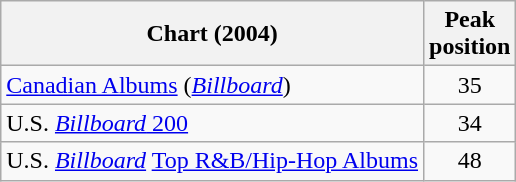<table class="wikitable sortable floatright">
<tr>
<th>Chart (2004)</th>
<th>Peak<br>position</th>
</tr>
<tr>
<td><a href='#'>Canadian Albums</a> (<a href='#'><em>Billboard</em></a>)</td>
<td style="text-align:center;">35</td>
</tr>
<tr>
<td align="left">U.S. <a href='#'><em>Billboard</em> 200</a></td>
<td style="text-align:center;">34</td>
</tr>
<tr>
<td align="left">U.S. <em><a href='#'>Billboard</a></em> <a href='#'>Top R&B/Hip-Hop Albums</a></td>
<td style="text-align:center;">48</td>
</tr>
</table>
